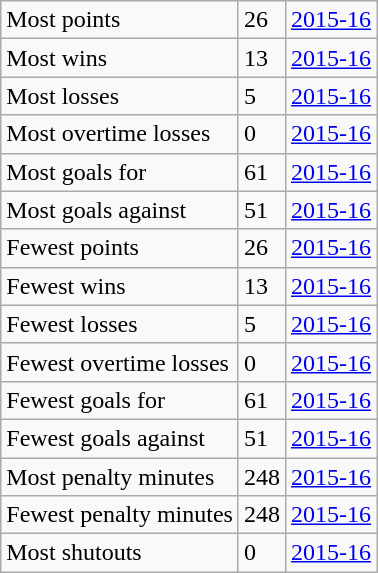<table class="wikitable">
<tr>
<td>Most points</td>
<td>26</td>
<td><a href='#'>2015-16</a></td>
</tr>
<tr>
<td>Most wins</td>
<td>13</td>
<td><a href='#'>2015-16</a></td>
</tr>
<tr>
<td>Most losses</td>
<td>5</td>
<td><a href='#'>2015-16</a></td>
</tr>
<tr>
<td>Most overtime losses</td>
<td>0</td>
<td><a href='#'>2015-16</a></td>
</tr>
<tr>
<td>Most goals for</td>
<td>61</td>
<td><a href='#'>2015-16</a></td>
</tr>
<tr>
<td>Most goals against</td>
<td>51</td>
<td><a href='#'>2015-16</a></td>
</tr>
<tr>
<td>Fewest points</td>
<td>26</td>
<td><a href='#'>2015-16</a></td>
</tr>
<tr>
<td>Fewest wins</td>
<td>13</td>
<td><a href='#'>2015-16</a></td>
</tr>
<tr>
<td>Fewest losses</td>
<td>5</td>
<td><a href='#'>2015-16</a></td>
</tr>
<tr>
<td>Fewest overtime losses</td>
<td>0</td>
<td><a href='#'>2015-16</a></td>
</tr>
<tr>
<td>Fewest goals for</td>
<td>61</td>
<td><a href='#'>2015-16</a></td>
</tr>
<tr>
<td>Fewest goals against</td>
<td>51</td>
<td><a href='#'>2015-16</a></td>
</tr>
<tr>
<td>Most penalty minutes</td>
<td>248</td>
<td><a href='#'>2015-16</a></td>
</tr>
<tr>
<td>Fewest penalty minutes</td>
<td>248</td>
<td><a href='#'>2015-16</a></td>
</tr>
<tr>
<td>Most shutouts</td>
<td>0</td>
<td><a href='#'>2015-16</a></td>
</tr>
</table>
